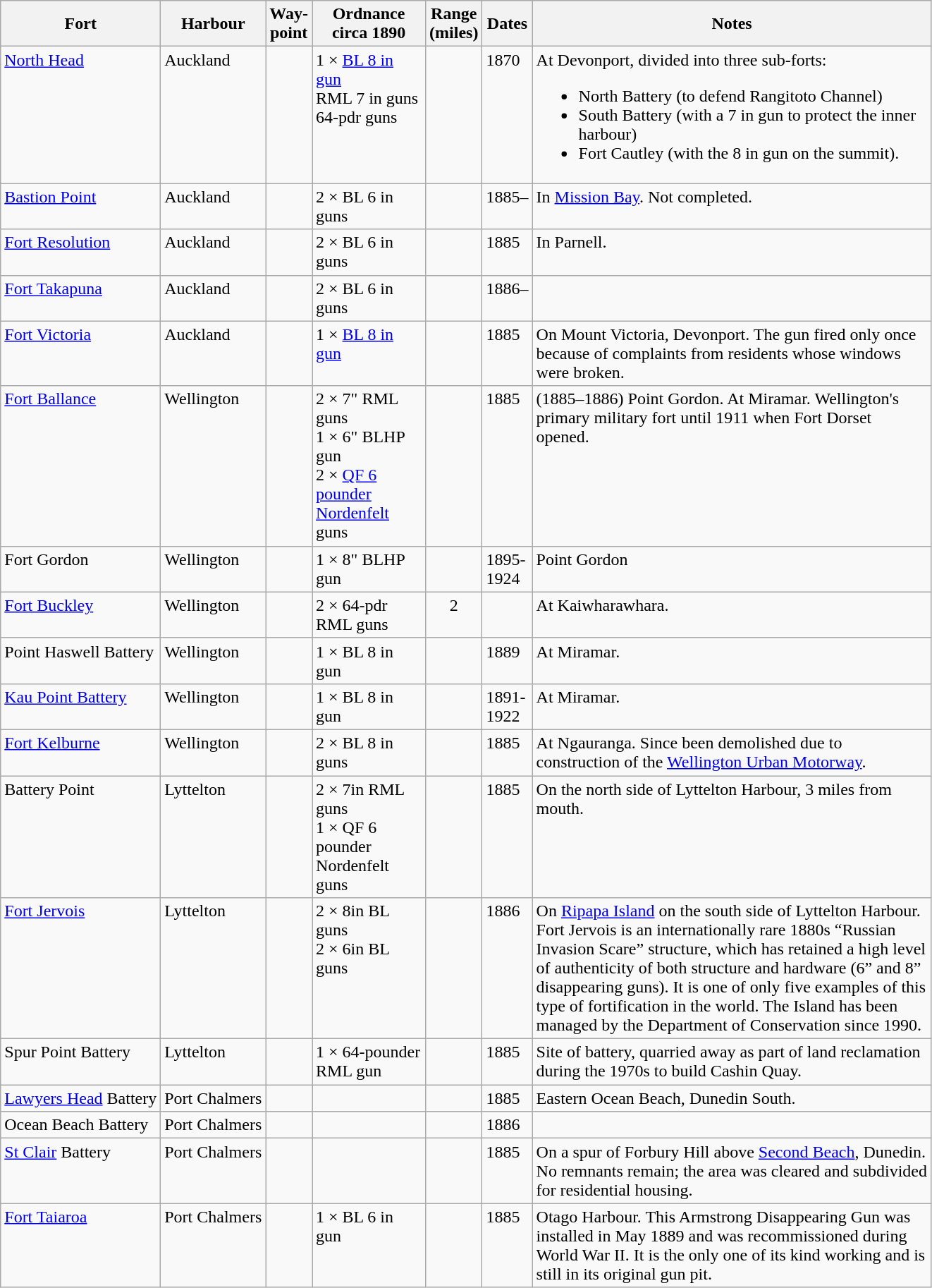<table class="wikitable">
<tr>
<th>Fort</th>
<th>Harbour</th>
<th width="30">Way-<br>point</th>
<th width="100">Ordnance<br>circa 1890</th>
<th width="35">Range<br>(miles)</th>
<th width="35">Dates</th>
<th width="370">Notes</th>
</tr>
<tr valign="top">
<td><a href='#'>North Head</a></td>
<td>Auckland</td>
<td align="center"></td>
<td>1 × <a href='#'>BL 8 in gun</a><br>RML 7 in guns<br>64-pdr guns</td>
<td align="center"></td>
<td>1870</td>
<td>At Devonport, divided into three sub-forts:<br><ul><li>North Battery (to defend Rangitoto Channel)</li><li>South Battery (with a 7 in gun to protect the inner harbour)</li><li>Fort Cautley (with the 8 in gun on the summit).</li></ul></td>
</tr>
<tr valign="top">
<td><a href='#'>Bastion Point</a></td>
<td>Auckland</td>
<td align="center"></td>
<td>2 × BL 6 in guns</td>
<td align="center"></td>
<td>1885–</td>
<td>In <a href='#'>Mission Bay</a>. Not completed.</td>
</tr>
<tr valign="top">
<td><a href='#'>Fort Resolution</a></td>
<td>Auckland</td>
<td align="center"></td>
<td>2 × BL 6 in guns</td>
<td align="center"></td>
<td>1885</td>
<td>In Parnell.</td>
</tr>
<tr valign="top">
<td><a href='#'>Fort Takapuna</a></td>
<td>Auckland</td>
<td align="center"></td>
<td>2 × BL 6 in guns</td>
<td align="center"></td>
<td>1886–</td>
<td></td>
</tr>
<tr valign="top">
<td><a href='#'>Fort Victoria</a></td>
<td>Auckland</td>
<td align="center"></td>
<td>1 × <a href='#'>BL 8 in gun</a></td>
<td align="center"></td>
<td>1885</td>
<td>On Mount Victoria, Devonport. The gun fired only once because of complaints from residents whose windows were broken.</td>
</tr>
<tr valign="top">
<td><a href='#'>Fort Ballance</a></td>
<td>Wellington</td>
<td align="center"></td>
<td>2 × 7" RML guns<br>1 × 6" BLHP gun<br>2 × <a href='#'>QF 6 pounder Nordenfelt</a> guns</td>
<td align="center"></td>
<td>1885</td>
<td>(1885–1886) Point Gordon. At Miramar. Wellington's primary military fort until 1911 when Fort Dorset opened.</td>
</tr>
<tr valign="top">
<td>Fort Gordon</td>
<td>Wellington</td>
<td align="center"></td>
<td>1 × 8" BLHP gun</td>
<td align="center"></td>
<td>1895-1924</td>
<td>Point Gordon</td>
</tr>
<tr valign="top">
<td><a href='#'>Fort Buckley</a></td>
<td>Wellington</td>
<td align="center"></td>
<td>2 × 64-pdr RML guns</td>
<td align="center">2</td>
<td></td>
<td>At Kaiwharawhara.</td>
</tr>
<tr valign="top">
<td>Point Haswell Battery</td>
<td>Wellington</td>
<td align="center"></td>
<td>1 × BL 8 in gun</td>
<td align="center"></td>
<td>1889</td>
<td>At Miramar.</td>
</tr>
<tr valign="top">
<td><a href='#'>Kau Point Battery</a></td>
<td>Wellington</td>
<td align="center"></td>
<td>1 × BL 8 in gun</td>
<td align="center"></td>
<td>1891-1922</td>
<td>At Miramar.</td>
</tr>
<tr valign="top">
<td><a href='#'>Fort Kelburne</a></td>
<td>Wellington</td>
<td></td>
<td>2 × BL 8 in guns</td>
<td align="center"></td>
<td>1885</td>
<td>At Ngauranga. Since been demolished due to construction of the <a href='#'>Wellington Urban Motorway</a>.</td>
</tr>
<tr valign="top">
<td>Battery Point</td>
<td>Lyttelton</td>
<td align="center"></td>
<td>2 × 7in RML guns<br>1 × QF 6 pounder Nordenfelt guns</td>
<td align="center"></td>
<td>1885</td>
<td>On the north side of Lyttelton Harbour, 3 miles from mouth.</td>
</tr>
<tr valign="top">
<td><a href='#'>Fort Jervois</a></td>
<td>Lyttelton</td>
<td align="center"></td>
<td>2 × 8in BL guns<br>2 × 6in BL guns</td>
<td align="center"></td>
<td>1886</td>
<td>On <a href='#'>Ripapa Island</a> on the south side of Lyttelton Harbour. Fort Jervois is an internationally rare 1880s “Russian Invasion Scare”  structure, which has retained a high level of authenticity of both structure and hardware (6” and 8” disappearing guns). It is one of only five examples of this type of fortification in the world. The Island has been managed by the Department of Conservation since 1990.</td>
</tr>
<tr valign="top">
<td>Spur Point Battery</td>
<td>Lyttelton</td>
<td align="center"></td>
<td>1 × 64-pounder RML gun</td>
<td align="center"></td>
<td>1885</td>
<td>Site of battery, quarried away as part of land reclamation during the 1970s to build Cashin Quay.</td>
</tr>
<tr valign="top">
<td><a href='#'>Lawyers Head</a> Battery</td>
<td>Port Chalmers</td>
<td align="center"></td>
<td></td>
<td align="center"></td>
<td>1885</td>
<td>Eastern Ocean Beach, Dunedin South.</td>
</tr>
<tr valign="top">
<td>Ocean Beach Battery</td>
<td>Port Chalmers</td>
<td align="center"></td>
<td></td>
<td align="center"></td>
<td>1886</td>
<td></td>
</tr>
<tr valign="top">
<td><a href='#'>St Clair</a> Battery</td>
<td>Port Chalmers</td>
<td align="center"></td>
<td></td>
<td align="center"></td>
<td>1885</td>
<td>On a spur of Forbury Hill above <a href='#'>Second Beach</a>, Dunedin. No remnants remain; the area was cleared and subdivided for residential housing.</td>
</tr>
<tr valign="top">
<td><a href='#'>Fort Taiaroa</a></td>
<td>Port Chalmers</td>
<td align="center"></td>
<td>1 × BL 6 in gun</td>
<td align="center"></td>
<td>1885</td>
<td>Otago Harbour. This Armstrong Disappearing Gun was installed in May 1889 and was recommissioned during World War II. It is the only one of its kind working and is still in its original gun pit.</td>
</tr>
</table>
